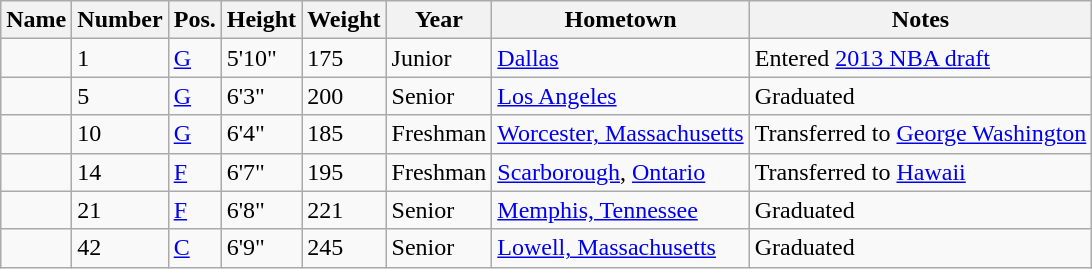<table class="wikitable sortable" border="1">
<tr>
<th>Name</th>
<th>Number</th>
<th>Pos.</th>
<th>Height</th>
<th>Weight</th>
<th>Year</th>
<th>Hometown</th>
<th class="unsortable">Notes</th>
</tr>
<tr>
<td></td>
<td>1</td>
<td><a href='#'>G</a></td>
<td>5'10"</td>
<td>175</td>
<td>Junior</td>
<td><a href='#'>Dallas</a></td>
<td>Entered <a href='#'>2013 NBA draft</a></td>
</tr>
<tr>
<td></td>
<td>5</td>
<td><a href='#'>G</a></td>
<td>6'3"</td>
<td>200</td>
<td>Senior</td>
<td><a href='#'>Los Angeles</a></td>
<td>Graduated</td>
</tr>
<tr>
<td></td>
<td>10</td>
<td><a href='#'>G</a></td>
<td>6'4"</td>
<td>185</td>
<td>Freshman</td>
<td><a href='#'>Worcester, Massachusetts</a></td>
<td>Transferred to <a href='#'>George Washington</a></td>
</tr>
<tr>
<td></td>
<td>14</td>
<td><a href='#'>F</a></td>
<td>6'7"</td>
<td>195</td>
<td>Freshman</td>
<td><a href='#'>Scarborough</a>, <a href='#'>Ontario</a></td>
<td>Transferred to <a href='#'>Hawaii</a></td>
</tr>
<tr>
<td></td>
<td>21</td>
<td><a href='#'>F</a></td>
<td>6'8"</td>
<td>221</td>
<td>Senior</td>
<td><a href='#'>Memphis, Tennessee</a></td>
<td>Graduated</td>
</tr>
<tr>
<td></td>
<td>42</td>
<td><a href='#'>C</a></td>
<td>6'9"</td>
<td>245</td>
<td>Senior</td>
<td><a href='#'>Lowell, Massachusetts</a></td>
<td>Graduated</td>
</tr>
</table>
